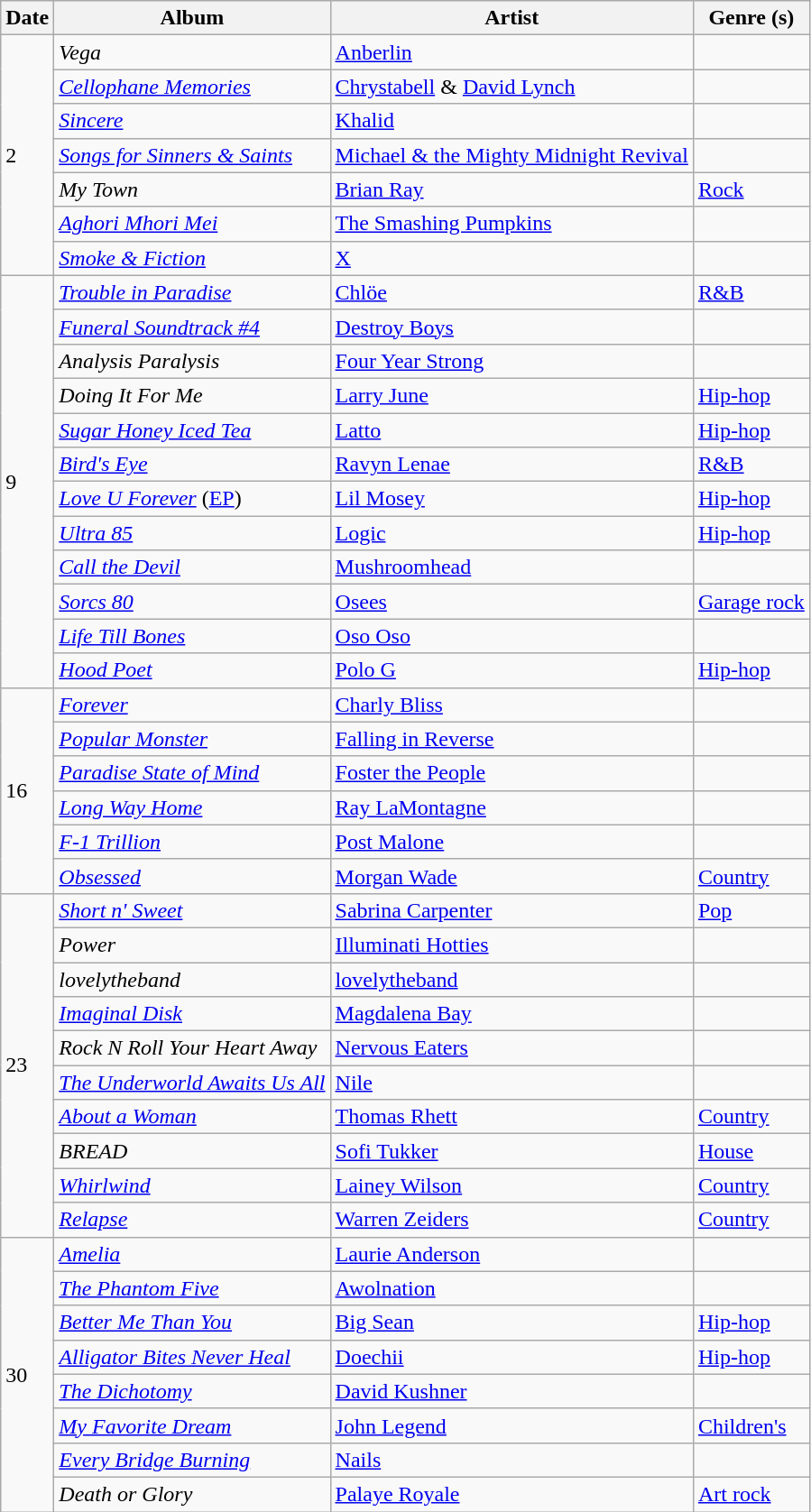<table class="wikitable">
<tr>
<th>Date</th>
<th>Album</th>
<th>Artist</th>
<th>Genre (s)</th>
</tr>
<tr>
<td rowspan="7">2</td>
<td><em>Vega</em></td>
<td><a href='#'>Anberlin</a></td>
<td></td>
</tr>
<tr>
<td><em><a href='#'>Cellophane Memories</a></em></td>
<td><a href='#'>Chrystabell</a> & <a href='#'>David Lynch</a></td>
<td></td>
</tr>
<tr>
<td><em><a href='#'>Sincere</a></em></td>
<td><a href='#'>Khalid</a></td>
<td></td>
</tr>
<tr>
<td><em><a href='#'>Songs for Sinners & Saints</a></em></td>
<td><a href='#'>Michael & the Mighty Midnight Revival</a></td>
<td></td>
</tr>
<tr>
<td><em>My Town</em></td>
<td><a href='#'>Brian Ray</a></td>
<td><a href='#'>Rock</a></td>
</tr>
<tr>
<td><em><a href='#'>Aghori Mhori Mei</a></em></td>
<td><a href='#'>The Smashing Pumpkins</a></td>
<td></td>
</tr>
<tr>
<td><em><a href='#'>Smoke & Fiction</a></em></td>
<td><a href='#'>X</a></td>
<td></td>
</tr>
<tr>
<td rowspan="12">9</td>
<td><em><a href='#'>Trouble in Paradise</a></em></td>
<td><a href='#'>Chlöe</a></td>
<td><a href='#'>R&B</a></td>
</tr>
<tr>
<td><em><a href='#'>Funeral Soundtrack #4</a></em></td>
<td><a href='#'>Destroy Boys</a></td>
<td></td>
</tr>
<tr>
<td><em>Analysis Paralysis</em></td>
<td><a href='#'>Four Year Strong</a></td>
<td></td>
</tr>
<tr>
<td><em>Doing It For Me</em></td>
<td><a href='#'>Larry June</a></td>
<td><a href='#'>Hip-hop</a></td>
</tr>
<tr>
<td><em><a href='#'>Sugar Honey Iced Tea</a></em></td>
<td><a href='#'>Latto</a></td>
<td><a href='#'>Hip-hop</a></td>
</tr>
<tr>
<td><em><a href='#'>Bird's Eye</a></em></td>
<td><a href='#'>Ravyn Lenae</a></td>
<td><a href='#'>R&B</a></td>
</tr>
<tr>
<td><em><a href='#'>Love U Forever</a></em> (<a href='#'>EP</a>)</td>
<td><a href='#'>Lil Mosey</a></td>
<td><a href='#'>Hip-hop</a></td>
</tr>
<tr>
<td><em><a href='#'>Ultra 85</a></em></td>
<td><a href='#'>Logic</a></td>
<td><a href='#'>Hip-hop</a></td>
</tr>
<tr>
<td><em><a href='#'>Call the Devil</a></em></td>
<td><a href='#'>Mushroomhead</a></td>
<td></td>
</tr>
<tr>
<td><em><a href='#'>Sorcs 80</a></em></td>
<td><a href='#'>Osees</a></td>
<td><a href='#'>Garage rock</a></td>
</tr>
<tr>
<td><em><a href='#'>Life Till Bones</a></em></td>
<td><a href='#'>Oso Oso</a></td>
<td></td>
</tr>
<tr>
<td><em><a href='#'>Hood Poet</a></em></td>
<td><a href='#'>Polo G</a></td>
<td><a href='#'>Hip-hop</a></td>
</tr>
<tr>
<td rowspan="6">16</td>
<td><em><a href='#'>Forever</a></em></td>
<td><a href='#'>Charly Bliss</a></td>
<td></td>
</tr>
<tr>
<td><em><a href='#'>Popular Monster</a></em></td>
<td><a href='#'>Falling in Reverse</a></td>
<td></td>
</tr>
<tr>
<td><em><a href='#'>Paradise State of Mind</a></em></td>
<td><a href='#'>Foster the People</a></td>
<td></td>
</tr>
<tr>
<td><em><a href='#'>Long Way Home</a></em></td>
<td><a href='#'>Ray LaMontagne</a></td>
<td></td>
</tr>
<tr>
<td><em><a href='#'>F-1 Trillion</a></em></td>
<td><a href='#'>Post Malone</a></td>
<td></td>
</tr>
<tr>
<td><em><a href='#'>Obsessed</a></em></td>
<td><a href='#'>Morgan Wade</a></td>
<td><a href='#'>Country</a></td>
</tr>
<tr>
<td rowspan="10">23</td>
<td><em><a href='#'>Short n' Sweet</a></em></td>
<td><a href='#'>Sabrina Carpenter</a></td>
<td><a href='#'>Pop</a></td>
</tr>
<tr>
<td><em>Power</em></td>
<td><a href='#'>Illuminati Hotties</a></td>
<td></td>
</tr>
<tr>
<td><em>lovelytheband</em></td>
<td><a href='#'>lovelytheband</a></td>
<td></td>
</tr>
<tr>
<td><em><a href='#'>Imaginal Disk</a></em></td>
<td><a href='#'>Magdalena Bay</a></td>
<td></td>
</tr>
<tr>
<td><em>Rock N Roll Your Heart Away</em></td>
<td><a href='#'>Nervous Eaters</a></td>
<td></td>
</tr>
<tr>
<td><em><a href='#'>The Underworld Awaits Us All</a></em></td>
<td><a href='#'>Nile</a></td>
<td></td>
</tr>
<tr>
<td><em><a href='#'>About a Woman</a></em></td>
<td><a href='#'>Thomas Rhett</a></td>
<td><a href='#'>Country</a></td>
</tr>
<tr>
<td><em>BREAD</em></td>
<td><a href='#'>Sofi Tukker</a></td>
<td><a href='#'>House</a></td>
</tr>
<tr>
<td><em><a href='#'>Whirlwind</a></em></td>
<td><a href='#'>Lainey Wilson</a></td>
<td><a href='#'>Country</a></td>
</tr>
<tr>
<td><em><a href='#'>Relapse</a></em></td>
<td><a href='#'>Warren Zeiders</a></td>
<td><a href='#'>Country</a></td>
</tr>
<tr>
<td rowspan="8">30</td>
<td><em><a href='#'>Amelia</a></em></td>
<td><a href='#'>Laurie Anderson</a></td>
<td></td>
</tr>
<tr>
<td><em><a href='#'>The Phantom Five</a></em></td>
<td><a href='#'>Awolnation</a></td>
<td></td>
</tr>
<tr>
<td><em><a href='#'>Better Me Than You</a></em></td>
<td><a href='#'>Big Sean</a></td>
<td><a href='#'>Hip-hop</a></td>
</tr>
<tr>
<td><em><a href='#'>Alligator Bites Never Heal</a></em></td>
<td><a href='#'>Doechii</a></td>
<td><a href='#'>Hip-hop</a></td>
</tr>
<tr>
<td><em><a href='#'>The Dichotomy</a></em></td>
<td><a href='#'>David Kushner</a></td>
<td></td>
</tr>
<tr>
<td><em><a href='#'>My Favorite Dream</a></em></td>
<td><a href='#'>John Legend</a></td>
<td><a href='#'>Children's</a></td>
</tr>
<tr>
<td><em><a href='#'>Every Bridge Burning</a></em></td>
<td><a href='#'>Nails</a></td>
<td></td>
</tr>
<tr>
<td><em>Death or Glory</em></td>
<td><a href='#'>Palaye Royale</a></td>
<td><a href='#'>Art rock</a></td>
</tr>
</table>
